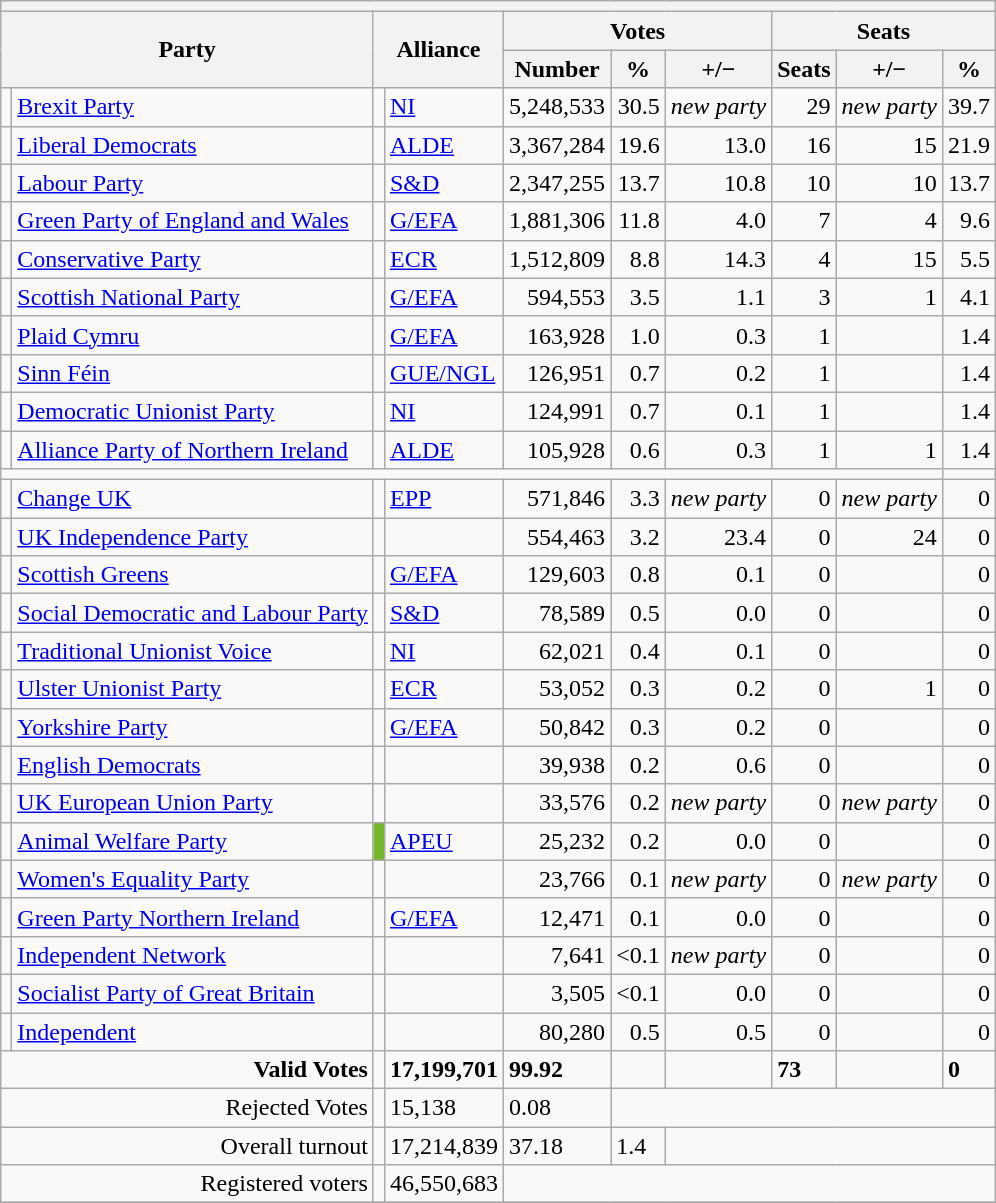<table class="wikitable sortable" style="text-align:right style="font-size:95%">
<tr>
<th colspan="10"></th>
</tr>
<tr>
<th style="vertical-align:center;" rowspan="2" colspan="2">Party</th>
<th rowspan="2" colspan="2">Alliance</th>
<th colspan="3" style="text-align:center;">Votes</th>
<th style="text-align:center;" colspan="3">Seats</th>
</tr>
<tr>
<th align=center>Number</th>
<th align=center>%</th>
<th align=center>+/−</th>
<th align=center>Seats</th>
<th align=center>+/−</th>
<th align=center>%</th>
</tr>
<tr>
<td></td>
<td><a href='#'>Brexit Party</a></td>
<td></td>
<td><a href='#'>NI</a></td>
<td align="right">5,248,533</td>
<td align=right>30.5</td>
<td align="right"><em>new party</em></td>
<td align=right>29</td>
<td align=right><em>new party</em></td>
<td align=right>39.7</td>
</tr>
<tr>
<td></td>
<td><a href='#'>Liberal Democrats</a></td>
<td></td>
<td><a href='#'>ALDE</a></td>
<td align="right">3,367,284</td>
<td align=right>19.6</td>
<td align="right">13.0</td>
<td align=right>16</td>
<td align=right>15</td>
<td align=right>21.9</td>
</tr>
<tr>
<td></td>
<td><a href='#'>Labour Party</a></td>
<td></td>
<td><a href='#'>S&D</a></td>
<td align="right">2,347,255</td>
<td align=right>13.7</td>
<td align="right">10.8</td>
<td align=right>10</td>
<td align=right>10</td>
<td align=right>13.7</td>
</tr>
<tr>
<td></td>
<td><a href='#'>Green Party of England and Wales</a></td>
<td></td>
<td><a href='#'>G/EFA</a></td>
<td align="right">1,881,306</td>
<td align=right>11.8</td>
<td align="right">4.0</td>
<td align="right">7</td>
<td align=right>4</td>
<td align=right>9.6</td>
</tr>
<tr>
<td></td>
<td><a href='#'>Conservative Party</a></td>
<td></td>
<td><a href='#'>ECR</a></td>
<td align="right">1,512,809</td>
<td align=right>8.8</td>
<td align="right">14.3</td>
<td align="right">4</td>
<td align=right>15</td>
<td align=right>5.5</td>
</tr>
<tr>
<td></td>
<td><a href='#'>Scottish National Party</a></td>
<td></td>
<td><a href='#'>G/EFA</a></td>
<td align="right">594,553</td>
<td align=right>3.5</td>
<td align="right">1.1</td>
<td align="right">3</td>
<td align=right>1</td>
<td align=right>4.1</td>
</tr>
<tr>
<td></td>
<td><a href='#'>Plaid Cymru</a></td>
<td></td>
<td><a href='#'>G/EFA</a></td>
<td align="right">163,928</td>
<td align=right>1.0</td>
<td align="right">0.3</td>
<td align="right">1</td>
<td align=right></td>
<td align=right>1.4</td>
</tr>
<tr>
<td></td>
<td><a href='#'>Sinn Féin</a></td>
<td></td>
<td><a href='#'>GUE/NGL</a></td>
<td align="right">126,951</td>
<td align=right>0.7</td>
<td align="right">0.2</td>
<td align="right">1</td>
<td align=right></td>
<td align=right>1.4</td>
</tr>
<tr>
<td></td>
<td><a href='#'>Democratic Unionist Party</a></td>
<td></td>
<td><a href='#'>NI</a></td>
<td align="right">124,991</td>
<td align=right>0.7</td>
<td align="right">0.1</td>
<td align="right">1</td>
<td align=right></td>
<td align=right>1.4</td>
</tr>
<tr>
<td></td>
<td><a href='#'>Alliance Party of Northern Ireland</a></td>
<td></td>
<td><a href='#'>ALDE</a></td>
<td align="right">105,928</td>
<td align=right>0.6</td>
<td align="right">0.3</td>
<td align="right">1</td>
<td align=right>1</td>
<td align=right>1.4</td>
</tr>
<tr>
<td colspan="9"></td>
</tr>
<tr>
<td></td>
<td><a href='#'>Change UK</a></td>
<td></td>
<td><a href='#'>EPP</a></td>
<td align="right">571,846</td>
<td align=right>3.3</td>
<td align="right"><em>new party</em></td>
<td align=right>0</td>
<td align=right><em>new party</em></td>
<td align=right>0</td>
</tr>
<tr>
<td></td>
<td><a href='#'>UK Independence Party</a></td>
<td></td>
<td></td>
<td align="right">554,463</td>
<td align=right>3.2</td>
<td align="right">23.4</td>
<td align="right">0</td>
<td align=right>24</td>
<td align=right>0</td>
</tr>
<tr>
<td></td>
<td><a href='#'>Scottish Greens</a></td>
<td></td>
<td><a href='#'>G/EFA</a></td>
<td align="right">129,603</td>
<td align=right>0.8</td>
<td align="right">0.1</td>
<td align="right">0</td>
<td align=right></td>
<td align=right>0</td>
</tr>
<tr>
<td></td>
<td><a href='#'>Social Democratic and Labour Party</a></td>
<td></td>
<td><a href='#'>S&D</a></td>
<td align="right">78,589</td>
<td align=right>0.5</td>
<td align="right">0.0</td>
<td align="right">0</td>
<td align=right></td>
<td align=right>0</td>
</tr>
<tr>
<td></td>
<td><a href='#'>Traditional Unionist Voice</a></td>
<td></td>
<td><a href='#'>NI</a></td>
<td align="right">62,021</td>
<td align=right>0.4</td>
<td align="right">0.1</td>
<td align="right">0</td>
<td align=right></td>
<td align=right>0</td>
</tr>
<tr>
<td></td>
<td><a href='#'>Ulster Unionist Party</a></td>
<td></td>
<td><a href='#'>ECR</a></td>
<td align="right">53,052</td>
<td align=right>0.3</td>
<td align="right">0.2</td>
<td align="right">0</td>
<td align=right>1</td>
<td align=right>0</td>
</tr>
<tr>
<td></td>
<td><a href='#'>Yorkshire Party</a></td>
<td></td>
<td><a href='#'>G/EFA</a></td>
<td align="right">50,842</td>
<td align=right>0.3</td>
<td align="right">0.2</td>
<td align="right">0</td>
<td align=right></td>
<td align=right>0</td>
</tr>
<tr>
<td></td>
<td><a href='#'>English Democrats</a></td>
<td></td>
<td></td>
<td align="right">39,938</td>
<td align=right>0.2</td>
<td align=right>0.6</td>
<td align=right>0</td>
<td align=right></td>
<td align=right>0</td>
</tr>
<tr>
<td></td>
<td><a href='#'>UK European Union Party</a></td>
<td></td>
<td></td>
<td align="right">33,576</td>
<td align=right>0.2</td>
<td align=right><em>new party</em></td>
<td align=right>0</td>
<td align=right><em>new party</em></td>
<td align=right>0</td>
</tr>
<tr>
<td></td>
<td><a href='#'>Animal Welfare Party</a></td>
<td bgcolor=#77b72a></td>
<td><a href='#'>APEU</a></td>
<td align="right">25,232</td>
<td align=right>0.2</td>
<td align=right>0.0</td>
<td align="right">0</td>
<td align=right></td>
<td align=right>0</td>
</tr>
<tr>
<td></td>
<td><a href='#'>Women's Equality Party</a></td>
<td></td>
<td></td>
<td align="right">23,766</td>
<td align=right>0.1</td>
<td align=right><em>new party</em></td>
<td align=right>0</td>
<td align=right><em>new party</em></td>
<td align=right>0</td>
</tr>
<tr>
<td></td>
<td><a href='#'>Green Party Northern Ireland</a></td>
<td></td>
<td><a href='#'>G/EFA</a></td>
<td align="right">12,471</td>
<td align=right>0.1</td>
<td align="right">0.0</td>
<td align="right">0</td>
<td align=right></td>
<td align=right>0</td>
</tr>
<tr>
<td></td>
<td><a href='#'>Independent Network</a></td>
<td></td>
<td></td>
<td align="right">7,641</td>
<td align=right><0.1</td>
<td align=right><em>new party</em></td>
<td align="right">0</td>
<td align=right></td>
<td align=right>0</td>
</tr>
<tr>
<td></td>
<td><a href='#'>Socialist Party of Great Britain</a></td>
<td></td>
<td></td>
<td align="right">3,505</td>
<td align=right><0.1</td>
<td align=right>0.0</td>
<td align="right">0</td>
<td align=right></td>
<td align=right>0</td>
</tr>
<tr>
<td></td>
<td><a href='#'>Independent</a></td>
<td></td>
<td></td>
<td align="right">80,280</td>
<td align=right>0.5</td>
<td align=right>0.5</td>
<td align=right>0</td>
<td align=right></td>
<td align=right>0</td>
</tr>
<tr class="sortbottom" style="font-weight:bold">
<td colspan="2" style="text-align:right;">Valid Votes</td>
<td></td>
<td>17,199,701</td>
<td>99.92</td>
<td></td>
<td></td>
<td>73</td>
<td></td>
<td colspan=5>0</td>
</tr>
<tr class="sortbottom">
<td colspan="2" style="text-align:right;">Rejected Votes</td>
<td></td>
<td>15,138</td>
<td>0.08</td>
<td colspan=5></td>
</tr>
<tr class="sortbottom">
<td colspan="2" style="text-align:right;">Overall turnout</td>
<td></td>
<td>17,214,839</td>
<td>37.18</td>
<td>1.4</td>
<td colspan=4></td>
</tr>
<tr class="sortbottom">
<td colspan="2" style="text-align:right;">Registered voters</td>
<td></td>
<td>46,550,683</td>
<td colspan=7></td>
</tr>
<tr class="sortbottom">
</tr>
</table>
